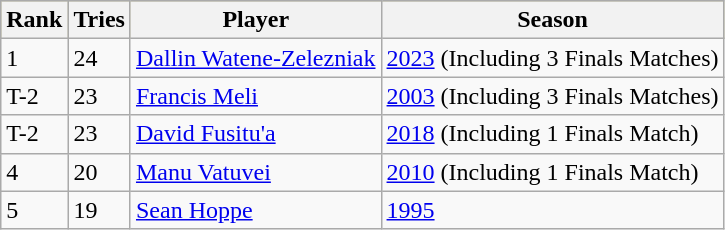<table class="wikitable">
<tr style="background:#bdb76b;">
<th>Rank</th>
<th>Tries</th>
<th>Player</th>
<th>Season</th>
</tr>
<tr>
<td>1</td>
<td>24</td>
<td><a href='#'>Dallin Watene-Zelezniak</a></td>
<td><a href='#'>2023</a> (Including 3 Finals Matches)</td>
</tr>
<tr>
<td>T-2</td>
<td>23</td>
<td><a href='#'>Francis Meli</a></td>
<td><a href='#'>2003</a> (Including 3 Finals Matches)</td>
</tr>
<tr>
<td>T-2</td>
<td>23</td>
<td><a href='#'>David Fusitu'a</a></td>
<td><a href='#'>2018</a> (Including 1 Finals Match)</td>
</tr>
<tr>
<td>4</td>
<td>20</td>
<td><a href='#'>Manu Vatuvei</a></td>
<td><a href='#'>2010</a> (Including 1 Finals Match)</td>
</tr>
<tr>
<td>5</td>
<td>19</td>
<td><a href='#'>Sean Hoppe</a></td>
<td><a href='#'>1995</a></td>
</tr>
</table>
